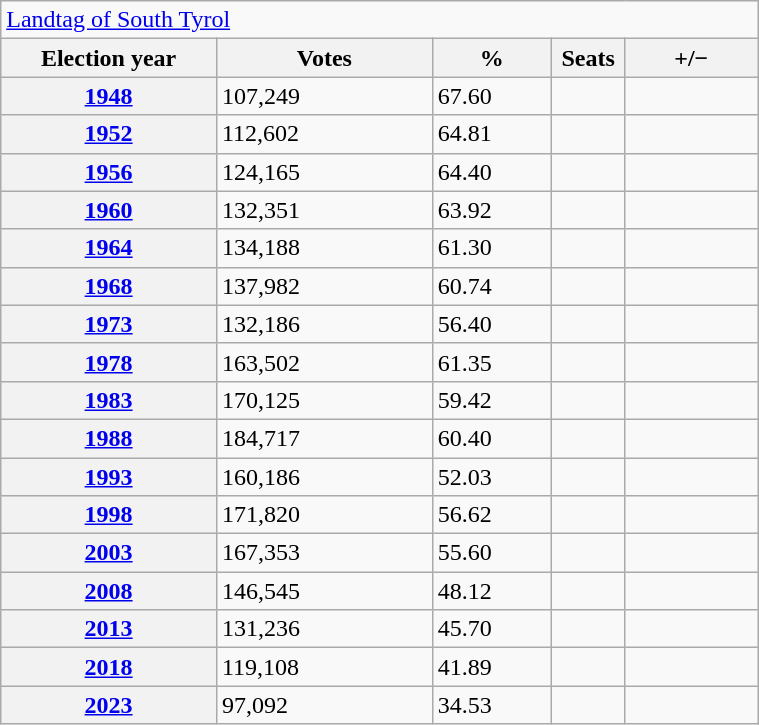<table class=wikitable style="width:40%; border:1px #AAAAFF solid">
<tr>
<td colspan=6><a href='#'>Landtag of South Tyrol</a></td>
</tr>
<tr>
<th width=13%>Election year</th>
<th width=13%>Votes</th>
<th width=6%>%</th>
<th width=1%>Seats</th>
<th width=8%>+/−</th>
</tr>
<tr>
<th><a href='#'>1948</a></th>
<td>107,249</td>
<td>67.60</td>
<td></td>
<td></td>
</tr>
<tr>
<th><a href='#'>1952</a></th>
<td>112,602</td>
<td>64.81</td>
<td></td>
<td></td>
</tr>
<tr>
<th><a href='#'>1956</a></th>
<td>124,165</td>
<td>64.40</td>
<td></td>
<td></td>
</tr>
<tr>
<th><a href='#'>1960</a></th>
<td>132,351</td>
<td>63.92</td>
<td></td>
<td></td>
</tr>
<tr>
<th><a href='#'>1964</a></th>
<td>134,188</td>
<td>61.30</td>
<td></td>
<td></td>
</tr>
<tr>
<th><a href='#'>1968</a></th>
<td>137,982</td>
<td>60.74</td>
<td></td>
<td></td>
</tr>
<tr>
<th><a href='#'>1973</a></th>
<td>132,186</td>
<td>56.40</td>
<td></td>
<td></td>
</tr>
<tr>
<th><a href='#'>1978</a></th>
<td>163,502</td>
<td>61.35</td>
<td></td>
<td></td>
</tr>
<tr>
<th><a href='#'>1983</a></th>
<td>170,125</td>
<td>59.42</td>
<td></td>
<td></td>
</tr>
<tr>
<th><a href='#'>1988</a></th>
<td>184,717</td>
<td>60.40</td>
<td></td>
<td></td>
</tr>
<tr>
<th><a href='#'>1993</a></th>
<td>160,186</td>
<td>52.03</td>
<td></td>
<td></td>
</tr>
<tr>
<th><a href='#'>1998</a></th>
<td>171,820</td>
<td>56.62</td>
<td></td>
<td></td>
</tr>
<tr>
<th><a href='#'>2003</a></th>
<td>167,353</td>
<td>55.60</td>
<td></td>
<td></td>
</tr>
<tr>
<th><a href='#'>2008</a></th>
<td>146,545</td>
<td>48.12</td>
<td></td>
<td></td>
</tr>
<tr>
<th><a href='#'>2013</a></th>
<td>131,236</td>
<td>45.70</td>
<td></td>
<td></td>
</tr>
<tr>
<th><a href='#'>2018</a></th>
<td>119,108</td>
<td>41.89</td>
<td></td>
<td></td>
</tr>
<tr>
<th><a href='#'>2023</a></th>
<td>97,092</td>
<td>34.53</td>
<td></td>
<td></td>
</tr>
</table>
